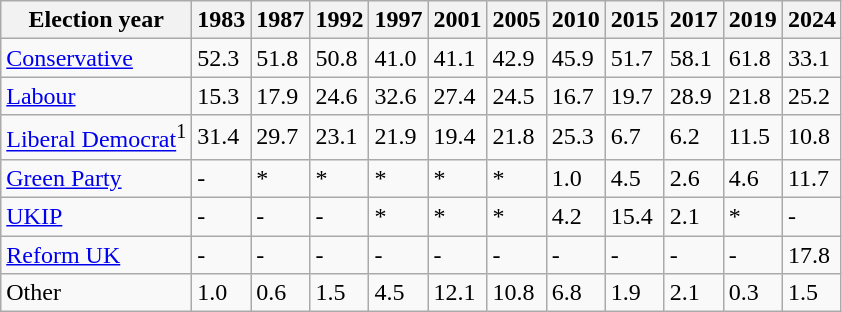<table class="wikitable">
<tr>
<th>Election year</th>
<th>1983</th>
<th>1987</th>
<th>1992</th>
<th>1997</th>
<th>2001</th>
<th>2005</th>
<th>2010</th>
<th>2015</th>
<th>2017</th>
<th>2019</th>
<th>2024</th>
</tr>
<tr>
<td><a href='#'>Conservative</a></td>
<td>52.3</td>
<td>51.8</td>
<td>50.8</td>
<td>41.0</td>
<td>41.1</td>
<td>42.9</td>
<td>45.9</td>
<td>51.7</td>
<td>58.1</td>
<td>61.8</td>
<td>33.1</td>
</tr>
<tr>
<td><a href='#'>Labour</a></td>
<td>15.3</td>
<td>17.9</td>
<td>24.6</td>
<td>32.6</td>
<td>27.4</td>
<td>24.5</td>
<td>16.7</td>
<td>19.7</td>
<td>28.9</td>
<td>21.8</td>
<td>25.2</td>
</tr>
<tr>
<td><a href='#'>Liberal Democrat</a><sup>1</sup></td>
<td>31.4</td>
<td>29.7</td>
<td>23.1</td>
<td>21.9</td>
<td>19.4</td>
<td>21.8</td>
<td>25.3</td>
<td>6.7</td>
<td>6.2</td>
<td>11.5</td>
<td>10.8</td>
</tr>
<tr>
<td><a href='#'>Green Party</a></td>
<td>-</td>
<td>*</td>
<td>*</td>
<td>*</td>
<td>*</td>
<td>*</td>
<td>1.0</td>
<td>4.5</td>
<td>2.6</td>
<td>4.6</td>
<td>11.7</td>
</tr>
<tr>
<td><a href='#'>UKIP</a></td>
<td>-</td>
<td>-</td>
<td>-</td>
<td>*</td>
<td>*</td>
<td>*</td>
<td>4.2</td>
<td>15.4</td>
<td>2.1</td>
<td>*</td>
<td>-</td>
</tr>
<tr>
<td><a href='#'>Reform UK</a></td>
<td>-</td>
<td>-</td>
<td>-</td>
<td>-</td>
<td>-</td>
<td>-</td>
<td>-</td>
<td>-</td>
<td>-</td>
<td>-</td>
<td>17.8</td>
</tr>
<tr>
<td>Other</td>
<td>1.0</td>
<td>0.6</td>
<td>1.5</td>
<td>4.5</td>
<td>12.1</td>
<td>10.8</td>
<td>6.8</td>
<td>1.9</td>
<td>2.1</td>
<td>0.3</td>
<td>1.5</td>
</tr>
</table>
